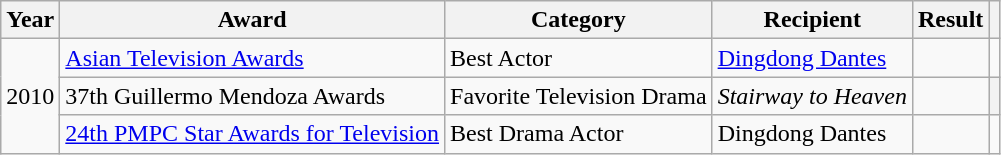<table class="wikitable">
<tr>
<th>Year</th>
<th>Award</th>
<th>Category</th>
<th>Recipient</th>
<th>Result</th>
<th></th>
</tr>
<tr>
<td rowspan=3>2010</td>
<td><a href='#'>Asian Television Awards</a></td>
<td>Best Actor</td>
<td><a href='#'>Dingdong Dantes</a></td>
<td></td>
<td></td>
</tr>
<tr>
<td>37th Guillermo Mendoza Awards</td>
<td>Favorite Television Drama</td>
<td><em>Stairway to Heaven</em></td>
<td></td>
<th></th>
</tr>
<tr>
<td><a href='#'>24th PMPC Star Awards for Television</a></td>
<td>Best Drama Actor</td>
<td>Dingdong Dantes</td>
<td></td>
<td></td>
</tr>
</table>
